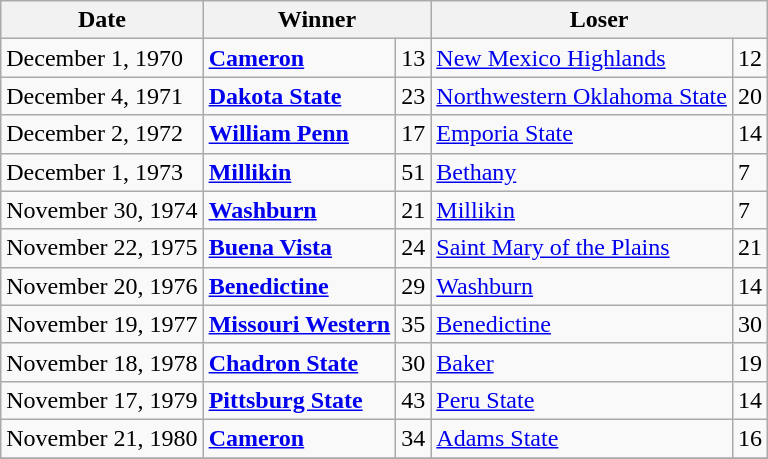<table class="wikitable">
<tr>
<th>Date</th>
<th colspan="2">Winner</th>
<th colspan="2">Loser</th>
</tr>
<tr>
<td>December 1, 1970</td>
<td><strong><a href='#'>Cameron</a></strong></td>
<td>13</td>
<td><a href='#'>New Mexico Highlands</a></td>
<td>12</td>
</tr>
<tr>
<td>December 4, 1971</td>
<td><strong><a href='#'>Dakota State</a></strong></td>
<td>23</td>
<td><a href='#'>Northwestern Oklahoma State</a></td>
<td>20</td>
</tr>
<tr>
<td>December 2, 1972</td>
<td><strong><a href='#'>William Penn</a></strong></td>
<td>17</td>
<td><a href='#'>Emporia State</a></td>
<td>14</td>
</tr>
<tr>
<td>December 1, 1973</td>
<td><strong><a href='#'>Millikin</a></strong></td>
<td>51</td>
<td><a href='#'>Bethany</a></td>
<td>7</td>
</tr>
<tr>
<td>November 30, 1974</td>
<td><strong><a href='#'>Washburn</a></strong></td>
<td>21</td>
<td><a href='#'>Millikin</a></td>
<td>7</td>
</tr>
<tr>
<td>November 22, 1975</td>
<td><strong><a href='#'>Buena Vista</a></strong></td>
<td>24</td>
<td><a href='#'>Saint Mary of the Plains</a></td>
<td>21</td>
</tr>
<tr>
<td>November 20, 1976</td>
<td><strong><a href='#'>Benedictine</a></strong></td>
<td>29</td>
<td><a href='#'>Washburn</a></td>
<td>14</td>
</tr>
<tr>
<td>November 19, 1977</td>
<td><strong><a href='#'>Missouri Western</a></strong></td>
<td>35</td>
<td><a href='#'>Benedictine</a></td>
<td>30</td>
</tr>
<tr>
<td>November 18, 1978</td>
<td><strong><a href='#'>Chadron State</a></strong></td>
<td>30</td>
<td><a href='#'>Baker</a></td>
<td>19</td>
</tr>
<tr>
<td>November 17, 1979</td>
<td><strong><a href='#'>Pittsburg State</a></strong></td>
<td>43</td>
<td><a href='#'>Peru State</a></td>
<td>14</td>
</tr>
<tr>
<td>November 21, 1980</td>
<td><strong><a href='#'>Cameron</a></strong></td>
<td>34</td>
<td><a href='#'>Adams State</a></td>
<td>16</td>
</tr>
<tr>
</tr>
</table>
